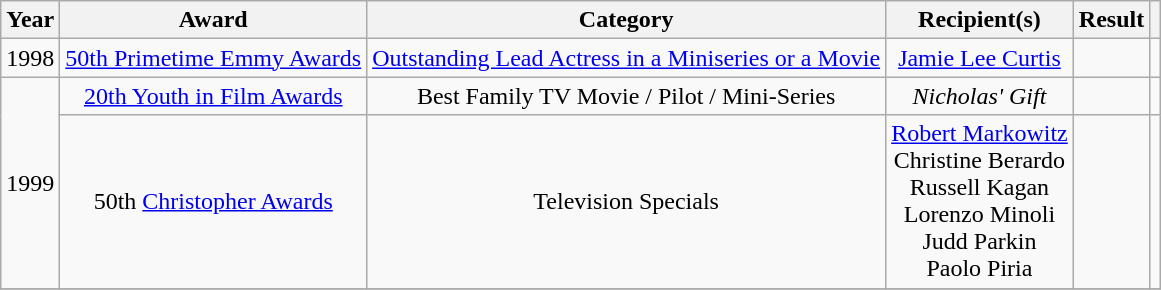<table class="wikitable plainrowheaders" style="text-align:center;">
<tr>
<th>Year</th>
<th>Award</th>
<th>Category</th>
<th>Recipient(s)</th>
<th>Result</th>
<th></th>
</tr>
<tr>
<td>1998</td>
<td><a href='#'>50th Primetime Emmy Awards</a></td>
<td><a href='#'>Outstanding Lead Actress in a Miniseries or a Movie</a></td>
<td><a href='#'>Jamie Lee Curtis</a></td>
<td></td>
<td></td>
</tr>
<tr>
<td rowspan="2">1999</td>
<td><a href='#'>20th Youth in Film Awards</a></td>
<td>Best Family TV Movie / Pilot / Mini-Series</td>
<td><em>Nicholas' Gift</em></td>
<td></td>
<td></td>
</tr>
<tr>
<td>50th <a href='#'>Christopher Awards</a></td>
<td>Television Specials</td>
<td><a href='#'>Robert Markowitz</a> <br> Christine Berardo <br> Russell Kagan <br> Lorenzo Minoli <br> Judd Parkin <br> Paolo Piria</td>
<td></td>
<td></td>
</tr>
<tr>
</tr>
</table>
